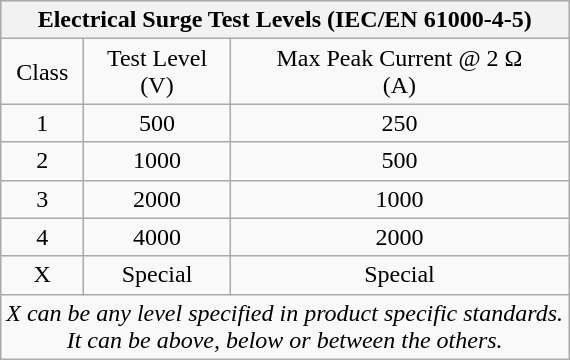<table class="wikitable">
<tr align=center bgcolor="#CCCCCC">
<th colspan=10>Electrical Surge Test Levels (IEC/EN 61000-4-5)</th>
</tr>
<tr align=center>
<td>Class</td>
<td>Test Level<br>(V)</td>
<td>Max Peak Current @ 2 Ω<br>(A)</td>
</tr>
<tr align=center>
<td>1</td>
<td>500</td>
<td>250</td>
</tr>
<tr align=center>
<td>2</td>
<td>1000</td>
<td>500</td>
</tr>
<tr align=center>
<td>3</td>
<td>2000</td>
<td>1000</td>
</tr>
<tr align=center>
<td>4</td>
<td>4000</td>
<td>2000</td>
</tr>
<tr align=center>
<td>X</td>
<td>Special</td>
<td>Special</td>
</tr>
<tr align="center">
<td colspan="3"><em>X can be any level specified in product specific standards. <br> It can be above, below or between the others.</em></td>
</tr>
</table>
